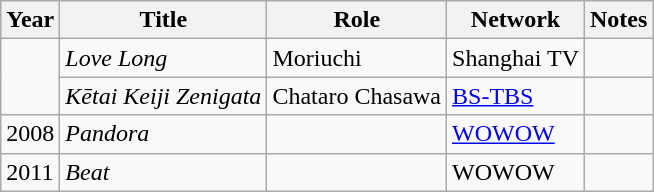<table class="wikitable">
<tr>
<th>Year</th>
<th>Title</th>
<th>Role</th>
<th>Network</th>
<th>Notes</th>
</tr>
<tr>
<td rowspan="2"></td>
<td><em>Love Long</em></td>
<td>Moriuchi</td>
<td>Shanghai TV</td>
<td></td>
</tr>
<tr>
<td><em>Kētai Keiji Zenigata</em></td>
<td>Chataro Chasawa</td>
<td><a href='#'>BS-TBS</a></td>
<td></td>
</tr>
<tr>
<td>2008</td>
<td><em>Pandora</em></td>
<td></td>
<td><a href='#'>WOWOW</a></td>
<td></td>
</tr>
<tr>
<td>2011</td>
<td><em>Beat</em></td>
<td></td>
<td>WOWOW</td>
<td></td>
</tr>
</table>
